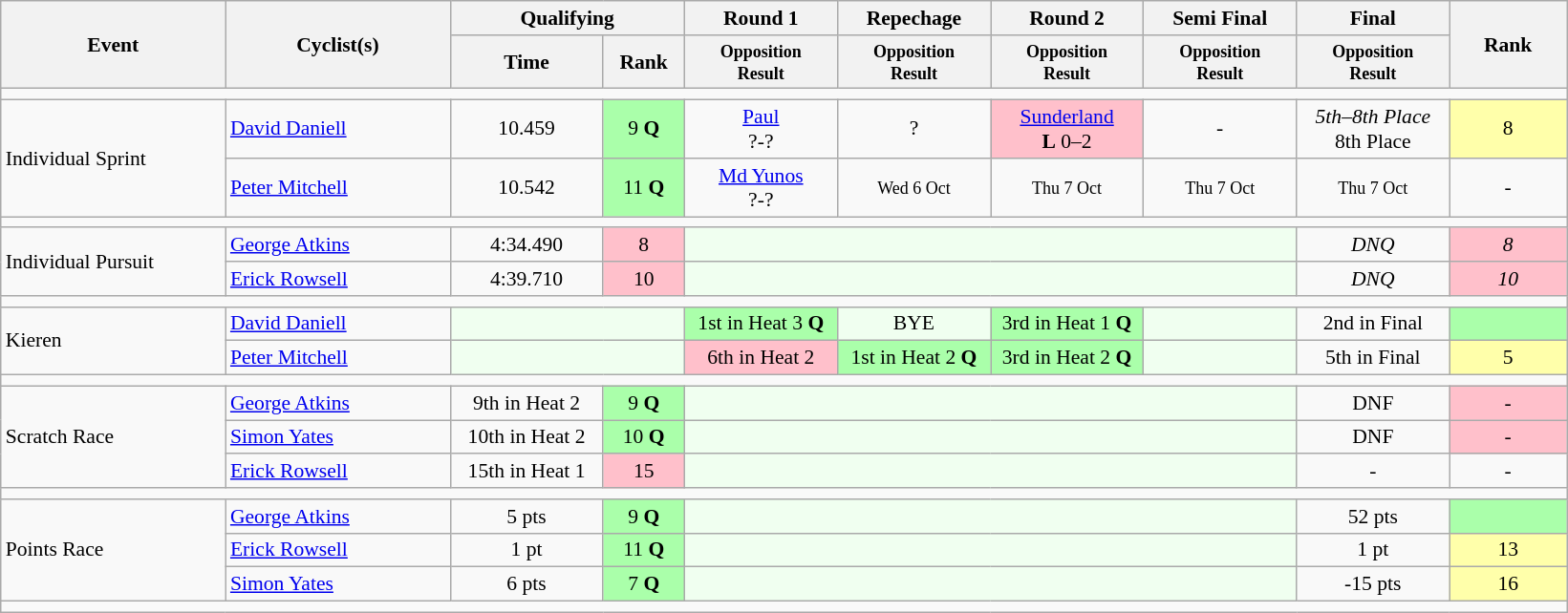<table class=wikitable style="font-size:90%">
<tr>
<th rowspan="2" style="width:150px;">Event</th>
<th rowspan="2" style="width:150px;">Cyclist(s)</th>
<th colspan="2" style="width:150px;">Qualifying</th>
<th width=100>Round 1</th>
<th width=100>Repechage</th>
<th width=100>Round 2</th>
<th width=100>Semi Final</th>
<th width=100>Final</th>
<th style="width:75px;" rowspan="2">Rank</th>
</tr>
<tr>
<th width=100>Time</th>
<th width=50>Rank</th>
<th style="line-height:1em"><small>Opposition<br>Result</small></th>
<th style="line-height:1em"><small>Opposition<br>Result</small></th>
<th style="line-height:1em"><small>Opposition<br>Result</small></th>
<th style="line-height:1em"><small>Opposition<br>Result</small></th>
<th style="line-height:1em"><small>Opposition<br>Result</small></th>
</tr>
<tr>
<td colspan="10" style="height:1px;;"></td>
</tr>
<tr>
<td rowspan=2>Individual Sprint</td>
<td><a href='#'>David Daniell</a></td>
<td style="text-align:center;">10.459</td>
<td style="text-align:center; background:#afa;">9 <strong>Q</strong></td>
<td style="text-align:center;"> <a href='#'>Paul</a><br>?-?</td>
<td style="text-align:center;">?</td>
<td style="text-align:center; background:pink;"> <a href='#'>Sunderland</a><br><strong>L</strong> 0–2</td>
<td style="text-align:center;">-</td>
<td style="text-align:center;"><em>5th–8th Place</em><br>8th Place</td>
<td style="text-align:center; background:#ffa;">8</td>
</tr>
<tr>
<td><a href='#'>Peter Mitchell</a></td>
<td style="text-align:center;">10.542</td>
<td style="text-align:center; background:#afa;">11 <strong>Q</strong></td>
<td style="text-align:center;"> <a href='#'>Md Yunos</a><br>?-?</td>
<td style="text-align:center;"><small>Wed 6 Oct</small></td>
<td style="text-align:center;"><small>Thu 7 Oct</small></td>
<td style="text-align:center;"><small>Thu 7 Oct</small></td>
<td style="text-align:center;"><small>Thu 7 Oct</small></td>
<td style="text-align:center;">-</td>
</tr>
<tr>
<td colspan="10" style="height:1px;;"></td>
</tr>
<tr>
<td rowspan=2>Individual Pursuit</td>
<td><a href='#'>George Atkins</a></td>
<td style="text-align:center;">4:34.490</td>
<td style="text-align:center; background:pink;">8</td>
<td colspan="4" style="background:honeydew;"></td>
<td style="text-align:center;"><em>DNQ</em></td>
<td style="text-align:center; background:pink;"><em>8</em></td>
</tr>
<tr>
<td><a href='#'>Erick Rowsell</a></td>
<td style="text-align:center;">4:39.710</td>
<td style="text-align:center; background:pink;">10</td>
<td colspan="4" style="background:honeydew;"></td>
<td style="text-align:center;"><em>DNQ</em></td>
<td style="text-align:center; background:pink;"><em>10</em></td>
</tr>
<tr>
<td colspan="10" style="height:1px;;"></td>
</tr>
<tr>
<td rowspan=2>Kieren</td>
<td><a href='#'>David Daniell</a></td>
<td colspan="2" style="background:honeydew;"></td>
<td style="text-align:center; background:#afa;">1st in Heat 3 <strong>Q</strong></td>
<td style="text-align:center; background:honeydew;">BYE</td>
<td style="text-align:center; background:#afa;">3rd in Heat 1 <strong>Q</strong></td>
<td style="background:honeydew;"></td>
<td style="text-align:center;">2nd in Final</td>
<td style="text-align:center; background:#afa;"></td>
</tr>
<tr>
<td><a href='#'>Peter Mitchell</a></td>
<td colspan="2" style="background:honeydew;"></td>
<td style="text-align:center; background:pink;">6th in Heat 2</td>
<td style="text-align:center; background:#afa;">1st in Heat 2 <strong>Q</strong></td>
<td style="text-align:center; background:#afa;">3rd in Heat 2 <strong>Q</strong></td>
<td style="background:honeydew;"></td>
<td style="text-align:center;">5th in Final</td>
<td style="text-align:center; background:#ffa;">5</td>
</tr>
<tr>
<td colspan="10" style="height:1px;;"></td>
</tr>
<tr>
<td rowspan=3>Scratch Race</td>
<td><a href='#'>George Atkins</a></td>
<td style="text-align:center;">9th in Heat 2</td>
<td style="text-align:center; background:#afa;">9 <strong>Q</strong></td>
<td colspan="4" style="background:honeydew;"></td>
<td style="text-align:center;">DNF</td>
<td style="text-align:center; background:pink;">-</td>
</tr>
<tr>
<td><a href='#'>Simon Yates</a></td>
<td style="text-align:center;">10th in Heat 2</td>
<td style="text-align:center; background:#afa;">10 <strong>Q</strong></td>
<td colspan="4" style="background:honeydew;"></td>
<td style="text-align:center;">DNF</td>
<td style="text-align:center; background:pink;">-</td>
</tr>
<tr>
<td><a href='#'>Erick Rowsell</a></td>
<td style="text-align:center;">15th in Heat 1</td>
<td style="text-align:center; background:pink;">15</td>
<td colspan="4" style="background:honeydew;"></td>
<td style="text-align:center;">-</td>
<td style="text-align:center;">-</td>
</tr>
<tr>
<td colspan="10" style="height:1px;;"></td>
</tr>
<tr>
<td rowspan=3>Points Race</td>
<td><a href='#'>George Atkins</a></td>
<td style="text-align:center;">5 pts</td>
<td style="text-align:center; background:#afa;">9 <strong>Q</strong></td>
<td colspan="4" style="background:honeydew;"></td>
<td style="text-align:center;">52 pts</td>
<td style="text-align:center; background:#afa;"></td>
</tr>
<tr>
<td><a href='#'>Erick Rowsell</a></td>
<td style="text-align:center;">1 pt</td>
<td style="text-align:center; background:#afa;">11 <strong>Q</strong></td>
<td colspan="4" style="background:honeydew;"></td>
<td style="text-align:center;">1 pt</td>
<td style="text-align:center; background:#ffa;">13</td>
</tr>
<tr>
<td><a href='#'>Simon Yates</a></td>
<td style="text-align:center;">6 pts</td>
<td style="text-align:center; background:#afa;">7 <strong>Q</strong></td>
<td colspan="4" style="background:honeydew;"></td>
<td style="text-align:center;">-15 pts</td>
<td style="text-align:center; background:#ffa;">16</td>
</tr>
<tr>
<td colspan="10" style="height:1px;;"></td>
</tr>
</table>
